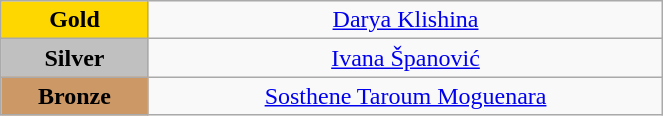<table class="wikitable" style="text-align:center; " width="35%">
<tr>
<td bgcolor="gold"><strong>Gold</strong></td>
<td><a href='#'>Darya Klishina</a><br>  <small><em></em></small></td>
</tr>
<tr>
<td bgcolor="silver"><strong>Silver</strong></td>
<td><a href='#'>Ivana Španović</a><br>  <small><em></em></small></td>
</tr>
<tr>
<td bgcolor="CC9966"><strong>Bronze</strong></td>
<td><a href='#'>Sosthene Taroum Moguenara</a><br>  <small><em></em></small></td>
</tr>
</table>
